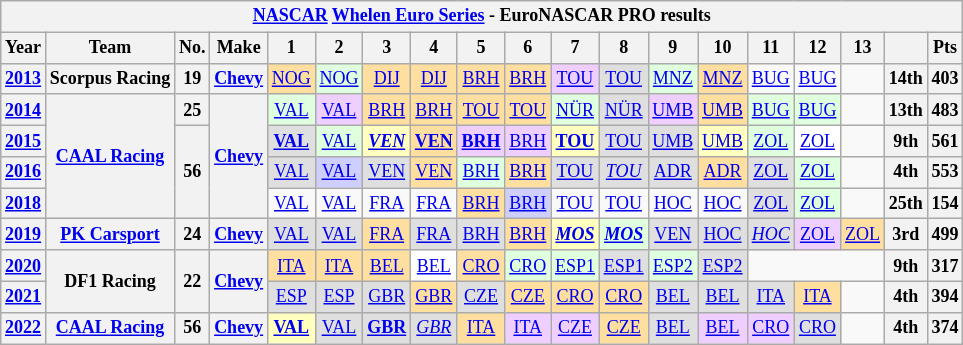<table class="wikitable" style="text-align:center; font-size:75%">
<tr>
<th colspan=21><a href='#'>NASCAR</a> <a href='#'>Whelen Euro Series</a> - EuroNASCAR PRO results</th>
</tr>
<tr>
<th>Year</th>
<th>Team</th>
<th>No.</th>
<th>Make</th>
<th>1</th>
<th>2</th>
<th>3</th>
<th>4</th>
<th>5</th>
<th>6</th>
<th>7</th>
<th>8</th>
<th>9</th>
<th>10</th>
<th>11</th>
<th>12</th>
<th>13</th>
<th></th>
<th>Pts</th>
</tr>
<tr>
<th><a href='#'>2013</a></th>
<th>Scorpus Racing</th>
<th>19</th>
<th><a href='#'>Chevy</a></th>
<td style="background:#FFDF9F;"><a href='#'>NOG</a><br></td>
<td style="background:#DFFFDF;"><a href='#'>NOG</a><br></td>
<td style="background:#FFDF9F;"><a href='#'>DIJ</a><br></td>
<td style="background:#FFDF9F;"><a href='#'>DIJ</a><br></td>
<td style="background:#FFDF9F;"><a href='#'>BRH</a><br></td>
<td style="background:#FFDF9F;"><a href='#'>BRH</a><br></td>
<td style="background:#EFCFFF;"><a href='#'>TOU</a><br></td>
<td style="background:#DFDFDF;"><a href='#'>TOU</a><br></td>
<td style="background:#DFFFDF;"><a href='#'>MNZ</a><br></td>
<td style="background:#FFDF9F;"><a href='#'>MNZ</a><br></td>
<td><a href='#'>BUG</a></td>
<td><a href='#'>BUG</a></td>
<td></td>
<th>14th</th>
<th>403</th>
</tr>
<tr>
<th><a href='#'>2014</a></th>
<th rowspan=4><a href='#'>CAAL Racing</a></th>
<th>25</th>
<th rowspan=4><a href='#'>Chevy</a></th>
<td style="background:#DFFFDF;"><a href='#'>VAL</a><br></td>
<td style="background:#EFCFFF;"><a href='#'>VAL</a><br></td>
<td style="background:#FFDF9F;"><a href='#'>BRH</a><br></td>
<td style="background:#FFDF9F;"><a href='#'>BRH</a><br></td>
<td style="background:#FFDF9F;"><a href='#'>TOU</a><br></td>
<td style="background:#FFDF9F;"><a href='#'>TOU</a><br></td>
<td style="background:#DFFFDF;"><a href='#'>NÜR</a><br></td>
<td style="background:#DFDFDF;"><a href='#'>NÜR</a><br></td>
<td style="background:#EFCFFF;"><a href='#'>UMB</a><br></td>
<td style="background:#FFDF9F;"><a href='#'>UMB</a><br></td>
<td style="background:#DFFFDF;"><a href='#'>BUG</a><br></td>
<td style="background:#DFFFDF;"><a href='#'>BUG</a><br></td>
<td></td>
<th>13th</th>
<th>483</th>
</tr>
<tr>
<th><a href='#'>2015</a></th>
<th rowspan=3>56</th>
<td style="background-color:#DFDFDF"><strong><a href='#'>VAL</a></strong><br></td>
<td style="background-color:#DFFFDF"><a href='#'>VAL</a><br></td>
<td style="background-color:#FFFFBF"><strong><em><a href='#'>VEN</a></em></strong><br></td>
<td style="background-color:#FFDF9F"><strong><a href='#'>VEN</a></strong><br></td>
<td style="background-color:#EFCFFF"><strong><a href='#'>BRH</a></strong><br></td>
<td style="background-color:#EFCFFF"><a href='#'>BRH</a><br></td>
<td style="background-color:#FFFFBF"><strong><a href='#'>TOU</a></strong><br></td>
<td style="background-color:#DFDFDF"><a href='#'>TOU</a><br></td>
<td style="background-color:#DFDFDF"><a href='#'>UMB</a><br></td>
<td style="background-color:#FFFFBF"><a href='#'>UMB</a><br></td>
<td style="background-color:#DFFFDF"><a href='#'>ZOL</a><br></td>
<td style="background-color:#FFFFFF"><a href='#'>ZOL</a><br></td>
<td></td>
<th>9th</th>
<th>561</th>
</tr>
<tr>
<th><a href='#'>2016</a></th>
<td style="background-color:#DFDFDF"><a href='#'>VAL</a><br></td>
<td style="background-color:#CFCFFF"><a href='#'>VAL</a><br></td>
<td style="background-color:#DFDFDF"><a href='#'>VEN</a><br></td>
<td style="background-color:#FFDF9F"><a href='#'>VEN</a><br></td>
<td style="background-color:#DFFFDF"><a href='#'>BRH</a><br></td>
<td style="background-color:#FFDF9F"><a href='#'>BRH</a><br></td>
<td style="background-color:#DFDFDF"><a href='#'>TOU</a><br></td>
<td style="background-color:#DFDFDF"><em><a href='#'>TOU</a></em><br></td>
<td style="background-color:#DFDFDF"><a href='#'>ADR</a><br></td>
<td style="background-color:#FFDF9F"><a href='#'>ADR</a><br></td>
<td style="background-color:#DFDFDF"><a href='#'>ZOL</a><br></td>
<td style="background-color:#DFFFDF"><a href='#'>ZOL</a><br></td>
<td></td>
<th>4th</th>
<th>553</th>
</tr>
<tr>
<th><a href='#'>2018</a></th>
<td><a href='#'>VAL</a></td>
<td><a href='#'>VAL</a></td>
<td><a href='#'>FRA</a></td>
<td><a href='#'>FRA</a></td>
<td style="background-color:#FFDF9F"><a href='#'>BRH</a><br></td>
<td style="background-color:#CFCFFF"><a href='#'>BRH</a><br></td>
<td><a href='#'>TOU</a></td>
<td><a href='#'>TOU</a></td>
<td><a href='#'>HOC</a></td>
<td><a href='#'>HOC</a></td>
<td style="background-color:#DFDFDF"><a href='#'>ZOL</a><br></td>
<td style="background-color:#DFFFDF"><a href='#'>ZOL</a><br></td>
<td></td>
<th>25th</th>
<th>154</th>
</tr>
<tr>
<th><a href='#'>2019</a></th>
<th><a href='#'>PK Carsport</a></th>
<th>24</th>
<th><a href='#'>Chevy</a></th>
<td style="background-color:#DFDFDF"><a href='#'>VAL</a><br></td>
<td style="background-color:#DFDFDF"><a href='#'>VAL</a><br></td>
<td style="background-color:#FFDF9F"><a href='#'>FRA</a><br></td>
<td style="background-color:#DFDFDF"><a href='#'>FRA</a><br></td>
<td style="background-color:#DFDFDF"><a href='#'>BRH</a><br></td>
<td style="background-color:#FFDF9F"><a href='#'>BRH</a><br></td>
<td style="background-color:#FFFFBF"><strong><em><a href='#'>MOS</a></em></strong><br></td>
<td style="background-color:#DFFFDF"><strong><em><a href='#'>MOS</a></em></strong><br></td>
<td style="background-color:#DFDFDF"><a href='#'>VEN</a><br></td>
<td style="background-color:#DFDFDF"><a href='#'>HOC</a><br></td>
<td style="background-color:#DFDFDF"><em><a href='#'>HOC</a></em><br></td>
<td style="background-color:#EFCFFF"><a href='#'>ZOL</a><br></td>
<td style="background-color:#FFDF9F"><a href='#'>ZOL</a><br></td>
<th>3rd</th>
<th>499</th>
</tr>
<tr>
<th><a href='#'>2020</a></th>
<th rowspan=2>DF1 Racing</th>
<th rowspan=2>22</th>
<th rowspan=2><a href='#'>Chevy</a></th>
<td style="background-color:#FFDF9F"><a href='#'>ITA</a><br></td>
<td style="background-color:#FFDF9F"><a href='#'>ITA</a><br></td>
<td style="background-color:#FFDF9F"><a href='#'>BEL</a><br></td>
<td style="background-color:#FFFFFF"><a href='#'>BEL</a><br></td>
<td style="background-color:#FFDF9F"><a href='#'>CRO</a><br></td>
<td style="background-color:#DFFFDF"><a href='#'>CRO</a><br></td>
<td style="background-color:#DFFFDF"><a href='#'>ESP1</a><br></td>
<td style="background-color:#DFDFDF"><a href='#'>ESP1</a><br></td>
<td style="background-color:#DFFFDF"><a href='#'>ESP2</a><br></td>
<td style="background-color:#DFDFDF"><a href='#'>ESP2</a><br></td>
<td colspan=3></td>
<th>9th</th>
<th>317</th>
</tr>
<tr>
<th><a href='#'>2021</a></th>
<td style="background-color:#DFDFDF"><a href='#'>ESP</a><br></td>
<td style="background-color:#DFDFDF"><a href='#'>ESP</a><br></td>
<td style="background-color:#DFDFDF"><a href='#'>GBR</a><br> </td>
<td style="background-color:#FFDF9F"><a href='#'>GBR</a><br> </td>
<td style="background-color:#DFDFDF"><a href='#'>CZE</a><br></td>
<td style="background-color:#FFDF9F"><a href='#'>CZE</a><br> </td>
<td style="background-color:#FFDF9F"><a href='#'>CRO</a><br></td>
<td style="background-color:#FFDF9F"><a href='#'>CRO</a><br></td>
<td style="background-color:#DFDFDF"><a href='#'>BEL</a><br></td>
<td style="background-color:#DFDFDF"><a href='#'>BEL</a><br></td>
<td style="background-color:#DFDFDF"><a href='#'>ITA</a><br></td>
<td style="background-color:#FFDF9F"><a href='#'>ITA</a><br></td>
<td></td>
<th>4th</th>
<th>394</th>
</tr>
<tr>
<th><a href='#'>2022</a></th>
<th><a href='#'>CAAL Racing</a></th>
<th>56</th>
<th><a href='#'>Chevy</a></th>
<td style="background-color:#FFFFBF"><strong><a href='#'>VAL</a></strong><br></td>
<td style="background-color:#DFDFDF"><a href='#'>VAL</a><br></td>
<td style="background-color:#DFDFDF"><strong><a href='#'>GBR</a></strong><br> </td>
<td style="background-color:#DFDFDF"><em><a href='#'>GBR</a></em><br> </td>
<td style="background-color:#FFDF9F"><a href='#'>ITA</a><br></td>
<td style="background-color:#EFCFFF"><a href='#'>ITA</a><br></td>
<td style="background-color:#EFCFFF"><a href='#'>CZE</a><br></td>
<td style="background-color:#FFDF9F"><a href='#'>CZE</a><br> </td>
<td style="background-color:#DFDFDF"><a href='#'>BEL</a><br></td>
<td style="background-color:#EFCFFF"><a href='#'>BEL</a><br></td>
<td style="background-color:#EFCFFF"><a href='#'>CRO</a><br></td>
<td style="background-color:#DFDFDF"><a href='#'>CRO</a><br></td>
<td></td>
<th>4th</th>
<th>374</th>
</tr>
</table>
